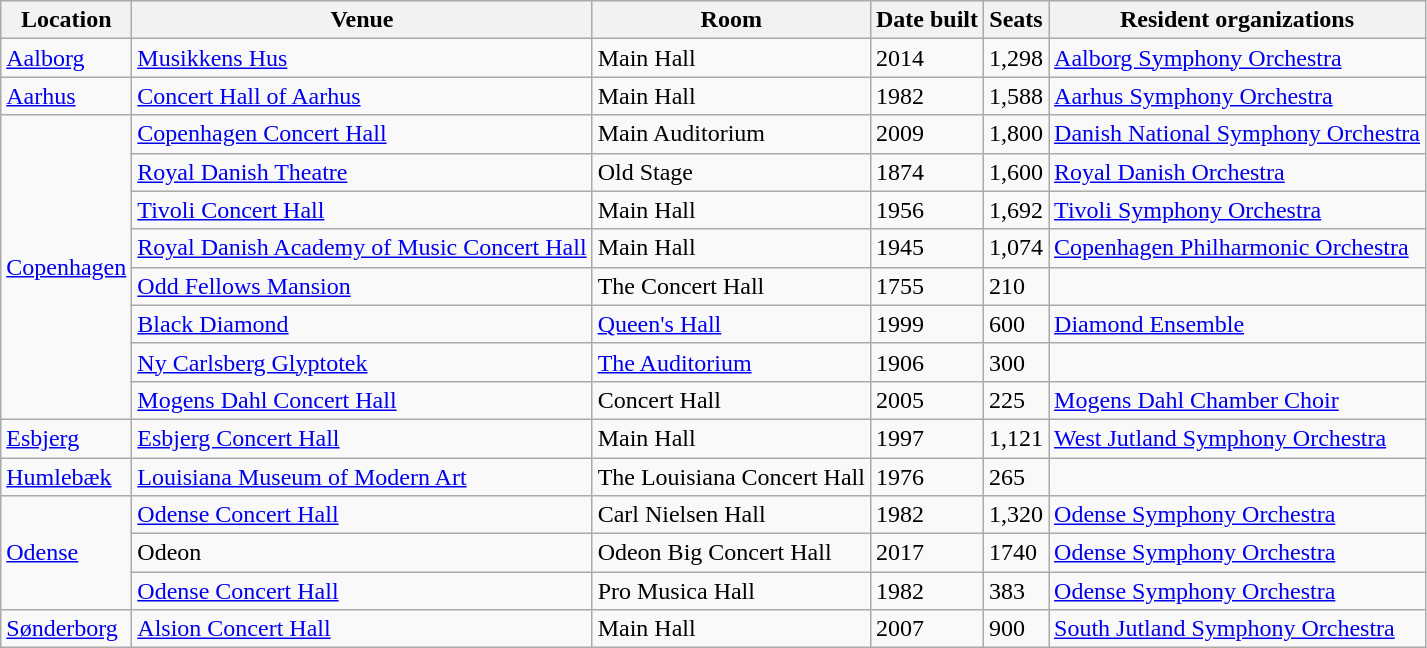<table class="wikitable">
<tr>
<th>Location</th>
<th>Venue</th>
<th>Room</th>
<th>Date built</th>
<th>Seats</th>
<th>Resident organizations</th>
</tr>
<tr>
<td><a href='#'>Aalborg</a></td>
<td><a href='#'>Musikkens Hus</a></td>
<td>Main Hall</td>
<td>2014</td>
<td>1,298</td>
<td><a href='#'>Aalborg Symphony Orchestra</a></td>
</tr>
<tr>
<td><a href='#'>Aarhus</a></td>
<td><a href='#'>Concert Hall of Aarhus</a></td>
<td>Main Hall</td>
<td>1982</td>
<td>1,588</td>
<td><a href='#'>Aarhus Symphony Orchestra</a></td>
</tr>
<tr>
<td rowspan=8><a href='#'>Copenhagen</a></td>
<td><a href='#'>Copenhagen Concert Hall</a></td>
<td>Main Auditorium</td>
<td>2009</td>
<td>1,800</td>
<td><a href='#'>Danish National Symphony Orchestra</a></td>
</tr>
<tr>
<td><a href='#'>Royal Danish Theatre</a></td>
<td>Old Stage</td>
<td>1874</td>
<td>1,600</td>
<td><a href='#'>Royal Danish Orchestra</a></td>
</tr>
<tr>
<td><a href='#'>Tivoli Concert Hall</a></td>
<td>Main Hall</td>
<td>1956</td>
<td>1,692</td>
<td><a href='#'>Tivoli Symphony Orchestra</a></td>
</tr>
<tr>
<td><a href='#'>Royal Danish Academy of Music Concert Hall</a></td>
<td>Main Hall</td>
<td>1945</td>
<td>1,074</td>
<td><a href='#'>Copenhagen Philharmonic Orchestra</a></td>
</tr>
<tr>
<td><a href='#'>Odd Fellows Mansion</a></td>
<td>The Concert Hall</td>
<td>1755</td>
<td>210</td>
<td></td>
</tr>
<tr>
<td><a href='#'>Black Diamond</a></td>
<td><a href='#'>Queen's Hall</a></td>
<td>1999</td>
<td>600</td>
<td><a href='#'>Diamond Ensemble</a></td>
</tr>
<tr>
<td><a href='#'>Ny Carlsberg Glyptotek</a></td>
<td><a href='#'>The Auditorium</a></td>
<td>1906</td>
<td>300</td>
<td></td>
</tr>
<tr>
<td><a href='#'>Mogens Dahl Concert Hall</a></td>
<td>Concert Hall</td>
<td>2005</td>
<td>225</td>
<td><a href='#'>Mogens Dahl Chamber Choir</a></td>
</tr>
<tr>
<td><a href='#'>Esbjerg</a></td>
<td><a href='#'>Esbjerg Concert Hall</a></td>
<td>Main Hall</td>
<td>1997</td>
<td>1,121</td>
<td><a href='#'>West Jutland Symphony Orchestra</a></td>
</tr>
<tr>
<td><a href='#'>Humlebæk</a></td>
<td><a href='#'>Louisiana Museum of Modern Art</a></td>
<td>The Louisiana Concert Hall</td>
<td>1976</td>
<td>265</td>
<td></td>
</tr>
<tr>
<td Rowspan=3><a href='#'>Odense</a></td>
<td><a href='#'>Odense Concert Hall</a></td>
<td>Carl Nielsen Hall</td>
<td>1982</td>
<td>1,320</td>
<td><a href='#'>Odense Symphony Orchestra</a></td>
</tr>
<tr>
<td>Odeon</td>
<td>Odeon Big Concert Hall</td>
<td>2017</td>
<td>1740</td>
<td><a href='#'>Odense Symphony Orchestra</a></td>
</tr>
<tr>
<td><a href='#'>Odense Concert Hall</a></td>
<td>Pro Musica Hall</td>
<td>1982</td>
<td>383</td>
<td><a href='#'>Odense Symphony Orchestra</a></td>
</tr>
<tr>
<td><a href='#'>Sønderborg</a></td>
<td><a href='#'>Alsion Concert Hall</a></td>
<td>Main Hall</td>
<td>2007</td>
<td>900</td>
<td><a href='#'>South Jutland Symphony Orchestra</a></td>
</tr>
</table>
